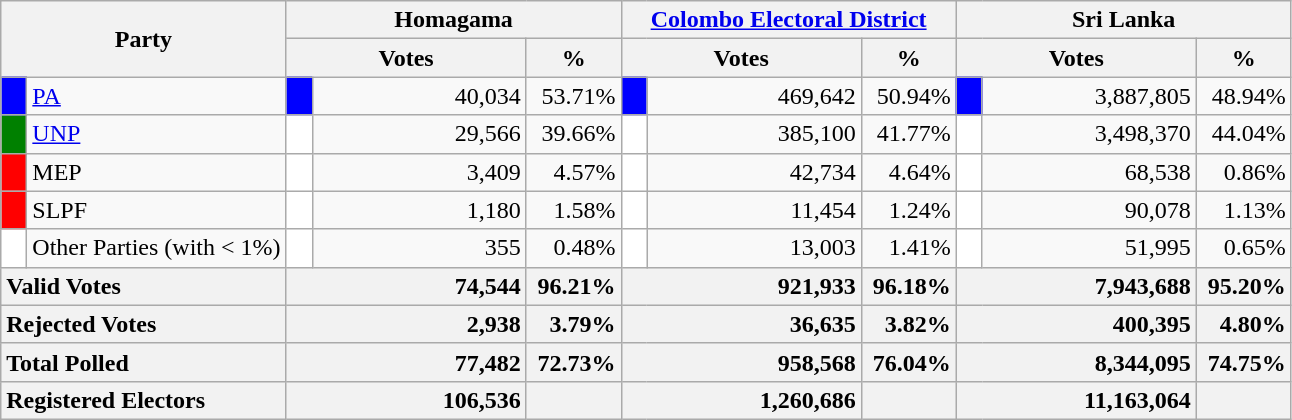<table class="wikitable">
<tr>
<th colspan="2" width="144px"rowspan="2">Party</th>
<th colspan="3" width="216px">Homagama</th>
<th colspan="3" width="216px"><a href='#'>Colombo Electoral District</a></th>
<th colspan="3" width="216px">Sri Lanka</th>
</tr>
<tr>
<th colspan="2" width="144px">Votes</th>
<th>%</th>
<th colspan="2" width="144px">Votes</th>
<th>%</th>
<th colspan="2" width="144px">Votes</th>
<th>%</th>
</tr>
<tr>
<td style="background-color:blue;" width="10px"></td>
<td style="text-align:left;"><a href='#'>PA</a></td>
<td style="background-color:blue;" width="10px"></td>
<td style="text-align:right;">40,034</td>
<td style="text-align:right;">53.71%</td>
<td style="background-color:blue;" width="10px"></td>
<td style="text-align:right;">469,642</td>
<td style="text-align:right;">50.94%</td>
<td style="background-color:blue;" width="10px"></td>
<td style="text-align:right;">3,887,805</td>
<td style="text-align:right;">48.94%</td>
</tr>
<tr>
<td style="background-color:green;" width="10px"></td>
<td style="text-align:left;"><a href='#'>UNP</a></td>
<td style="background-color:white;" width="10px"></td>
<td style="text-align:right;">29,566</td>
<td style="text-align:right;">39.66%</td>
<td style="background-color:white;" width="10px"></td>
<td style="text-align:right;">385,100</td>
<td style="text-align:right;">41.77%</td>
<td style="background-color:white;" width="10px"></td>
<td style="text-align:right;">3,498,370</td>
<td style="text-align:right;">44.04%</td>
</tr>
<tr>
<td style="background-color:red;" width="10px"></td>
<td style="text-align:left;">MEP</td>
<td style="background-color:white;" width="10px"></td>
<td style="text-align:right;">3,409</td>
<td style="text-align:right;">4.57%</td>
<td style="background-color:white;" width="10px"></td>
<td style="text-align:right;">42,734</td>
<td style="text-align:right;">4.64%</td>
<td style="background-color:white;" width="10px"></td>
<td style="text-align:right;">68,538</td>
<td style="text-align:right;">0.86%</td>
</tr>
<tr>
<td style="background-color:red;" width="10px"></td>
<td style="text-align:left;">SLPF</td>
<td style="background-color:white;" width="10px"></td>
<td style="text-align:right;">1,180</td>
<td style="text-align:right;">1.58%</td>
<td style="background-color:white;" width="10px"></td>
<td style="text-align:right;">11,454</td>
<td style="text-align:right;">1.24%</td>
<td style="background-color:white;" width="10px"></td>
<td style="text-align:right;">90,078</td>
<td style="text-align:right;">1.13%</td>
</tr>
<tr>
<td style="background-color:white;" width="10px"></td>
<td style="text-align:left;">Other Parties (with < 1%)</td>
<td style="background-color:white;" width="10px"></td>
<td style="text-align:right;">355</td>
<td style="text-align:right;">0.48%</td>
<td style="background-color:white;" width="10px"></td>
<td style="text-align:right;">13,003</td>
<td style="text-align:right;">1.41%</td>
<td style="background-color:white;" width="10px"></td>
<td style="text-align:right;">51,995</td>
<td style="text-align:right;">0.65%</td>
</tr>
<tr>
<th colspan="2" width="144px"style="text-align:left;">Valid Votes</th>
<th style="text-align:right;"colspan="2" width="144px">74,544</th>
<th style="text-align:right;">96.21%</th>
<th style="text-align:right;"colspan="2" width="144px">921,933</th>
<th style="text-align:right;">96.18%</th>
<th style="text-align:right;"colspan="2" width="144px">7,943,688</th>
<th style="text-align:right;">95.20%</th>
</tr>
<tr>
<th colspan="2" width="144px"style="text-align:left;">Rejected Votes</th>
<th style="text-align:right;"colspan="2" width="144px">2,938</th>
<th style="text-align:right;">3.79%</th>
<th style="text-align:right;"colspan="2" width="144px">36,635</th>
<th style="text-align:right;">3.82%</th>
<th style="text-align:right;"colspan="2" width="144px">400,395</th>
<th style="text-align:right;">4.80%</th>
</tr>
<tr>
<th colspan="2" width="144px"style="text-align:left;">Total Polled</th>
<th style="text-align:right;"colspan="2" width="144px">77,482</th>
<th style="text-align:right;">72.73%</th>
<th style="text-align:right;"colspan="2" width="144px">958,568</th>
<th style="text-align:right;">76.04%</th>
<th style="text-align:right;"colspan="2" width="144px">8,344,095</th>
<th style="text-align:right;">74.75%</th>
</tr>
<tr>
<th colspan="2" width="144px"style="text-align:left;">Registered Electors</th>
<th style="text-align:right;"colspan="2" width="144px">106,536</th>
<th></th>
<th style="text-align:right;"colspan="2" width="144px">1,260,686</th>
<th></th>
<th style="text-align:right;"colspan="2" width="144px">11,163,064</th>
<th></th>
</tr>
</table>
